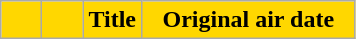<table class=wikitable style="background:#FFFFFF">
<tr>
<th style="background:#FFD700; width:20px"></th>
<th style="background:#FFD700; width:20px"></th>
<th style="background:#FFD700">Title</th>
<th style="background:#FFD700; width:135px">Original air date<br>









</th>
</tr>
</table>
